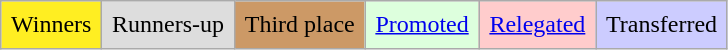<table class="wikitable mw-datatable">
<tr>
<td style="background-color:#FE2;padding:0.4em">Winners</td>
<td style="background-color:#DDD;padding:0.4em">Runners-up</td>
<td style="background-color:#C96;padding:0.4em">Third place</td>
<td style="background-color:#DFD;padding:0.4em"><a href='#'>Promoted</a></td>
<td style="background-color:#FCC;padding:0.4em"><a href='#'>Relegated</a></td>
<td style="background-color:#CCCCFF;padding:0.4em">Transferred</td>
</tr>
</table>
